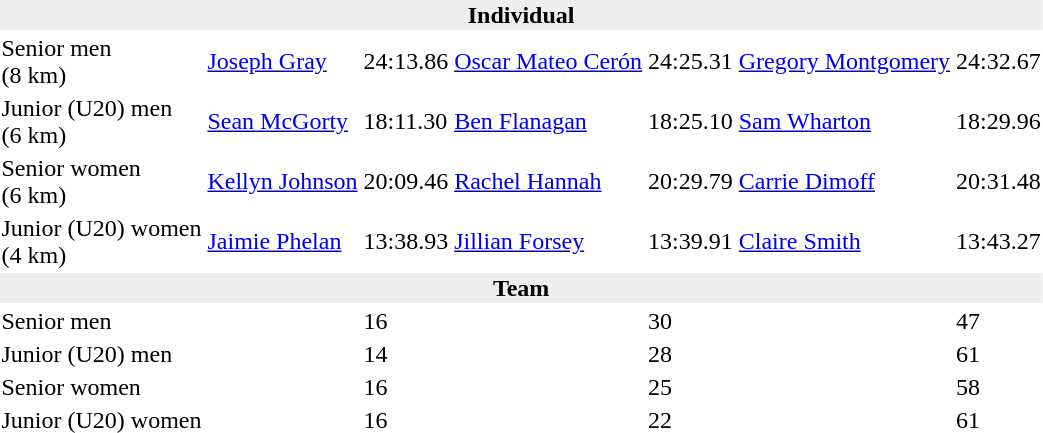<table>
<tr>
<td colspan=7 bgcolor=#eeeeee style=text-align:center;><strong>Individual</strong></td>
</tr>
<tr>
<td>Senior men<br>(8 km)</td>
<td><a href='#'>Joseph Gray</a><br></td>
<td>24:13.86</td>
<td><a href='#'>Oscar Mateo Cerón</a><br></td>
<td>24:25.31</td>
<td><a href='#'>Gregory Montgomery</a><br></td>
<td>24:32.67</td>
</tr>
<tr>
<td>Junior (U20) men<br>(6 km)</td>
<td><a href='#'>Sean McGorty</a><br></td>
<td>18:11.30</td>
<td><a href='#'>Ben Flanagan</a><br></td>
<td>18:25.10</td>
<td><a href='#'>Sam Wharton</a><br></td>
<td>18:29.96</td>
</tr>
<tr>
<td>Senior women<br>(6 km)</td>
<td><a href='#'>Kellyn Johnson</a><br></td>
<td>20:09.46</td>
<td><a href='#'>Rachel Hannah</a><br></td>
<td>20:29.79</td>
<td><a href='#'>Carrie Dimoff</a><br></td>
<td>20:31.48</td>
</tr>
<tr>
<td>Junior (U20) women<br>(4 km)</td>
<td><a href='#'>Jaimie Phelan</a><br></td>
<td>13:38.93</td>
<td><a href='#'>Jillian Forsey</a><br></td>
<td>13:39.91</td>
<td><a href='#'>Claire Smith</a><br></td>
<td>13:43.27</td>
</tr>
<tr>
<td colspan=7 bgcolor=#eeeeee style=text-align:center;><strong>Team</strong></td>
</tr>
<tr>
<td>Senior men</td>
<td></td>
<td>16</td>
<td></td>
<td>30</td>
<td></td>
<td>47</td>
</tr>
<tr>
<td>Junior (U20) men</td>
<td></td>
<td>14</td>
<td></td>
<td>28</td>
<td></td>
<td>61</td>
</tr>
<tr>
<td>Senior women</td>
<td></td>
<td>16</td>
<td></td>
<td>25</td>
<td></td>
<td>58</td>
</tr>
<tr>
<td>Junior (U20) women</td>
<td></td>
<td>16</td>
<td></td>
<td>22</td>
<td></td>
<td>61</td>
</tr>
</table>
